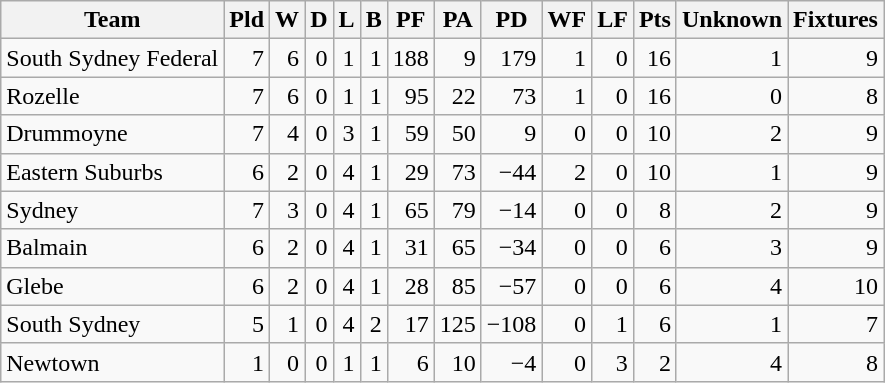<table class="wikitable sortable" style= text-align:right>
<tr>
<th>Team</th>
<th>Pld</th>
<th>W</th>
<th>D</th>
<th>L</th>
<th>B</th>
<th>PF</th>
<th>PA</th>
<th>PD</th>
<th>WF</th>
<th>LF</th>
<th>Pts</th>
<th>Unknown</th>
<th>Fixtures</th>
</tr>
<tr>
<td style= text-align:left;>South Sydney Federal</td>
<td>7</td>
<td>6</td>
<td>0</td>
<td>1</td>
<td>1</td>
<td>188</td>
<td>9</td>
<td>179</td>
<td>1</td>
<td>0</td>
<td>16</td>
<td>1</td>
<td>9</td>
</tr>
<tr>
<td style= text-align:left;>Rozelle</td>
<td>7</td>
<td>6</td>
<td>0</td>
<td>1</td>
<td>1</td>
<td>95</td>
<td>22</td>
<td>73</td>
<td>1</td>
<td>0</td>
<td>16</td>
<td>0</td>
<td>8</td>
</tr>
<tr>
<td style= text-align:left;>Drummoyne</td>
<td>7</td>
<td>4</td>
<td>0</td>
<td>3</td>
<td>1</td>
<td>59</td>
<td>50</td>
<td>9</td>
<td>0</td>
<td>0</td>
<td>10</td>
<td>2</td>
<td>9</td>
</tr>
<tr>
<td style= text-align:left;> Eastern Suburbs</td>
<td>6</td>
<td>2</td>
<td>0</td>
<td>4</td>
<td>1</td>
<td>29</td>
<td>73</td>
<td>−44</td>
<td>2</td>
<td>0</td>
<td>10</td>
<td>1</td>
<td>9</td>
</tr>
<tr>
<td style= text-align:left;>Sydney</td>
<td>7</td>
<td>3</td>
<td>0</td>
<td>4</td>
<td>1</td>
<td>65</td>
<td>79</td>
<td>−14</td>
<td>0</td>
<td>0</td>
<td>8</td>
<td>2</td>
<td>9</td>
</tr>
<tr>
<td style= text-align:left;> Balmain</td>
<td>6</td>
<td>2</td>
<td>0</td>
<td>4</td>
<td>1</td>
<td>31</td>
<td>65</td>
<td>−34</td>
<td>0</td>
<td>0</td>
<td>6</td>
<td>3</td>
<td>9</td>
</tr>
<tr>
<td style= text-align:left;> Glebe</td>
<td>6</td>
<td>2</td>
<td>0</td>
<td>4</td>
<td>1</td>
<td>28</td>
<td>85</td>
<td>−57</td>
<td>0</td>
<td>0</td>
<td>6</td>
<td>4</td>
<td>10</td>
</tr>
<tr>
<td style= text-align:left;> South Sydney</td>
<td>5</td>
<td>1</td>
<td>0</td>
<td>4</td>
<td>2</td>
<td>17</td>
<td>125</td>
<td>−108</td>
<td>0</td>
<td>1</td>
<td>6</td>
<td>1</td>
<td>7</td>
</tr>
<tr>
<td style= text-align:left;> Newtown</td>
<td>1</td>
<td>0</td>
<td>0</td>
<td>1</td>
<td>1</td>
<td>6</td>
<td>10</td>
<td>−4</td>
<td>0</td>
<td>3</td>
<td>2</td>
<td>4</td>
<td>8</td>
</tr>
</table>
